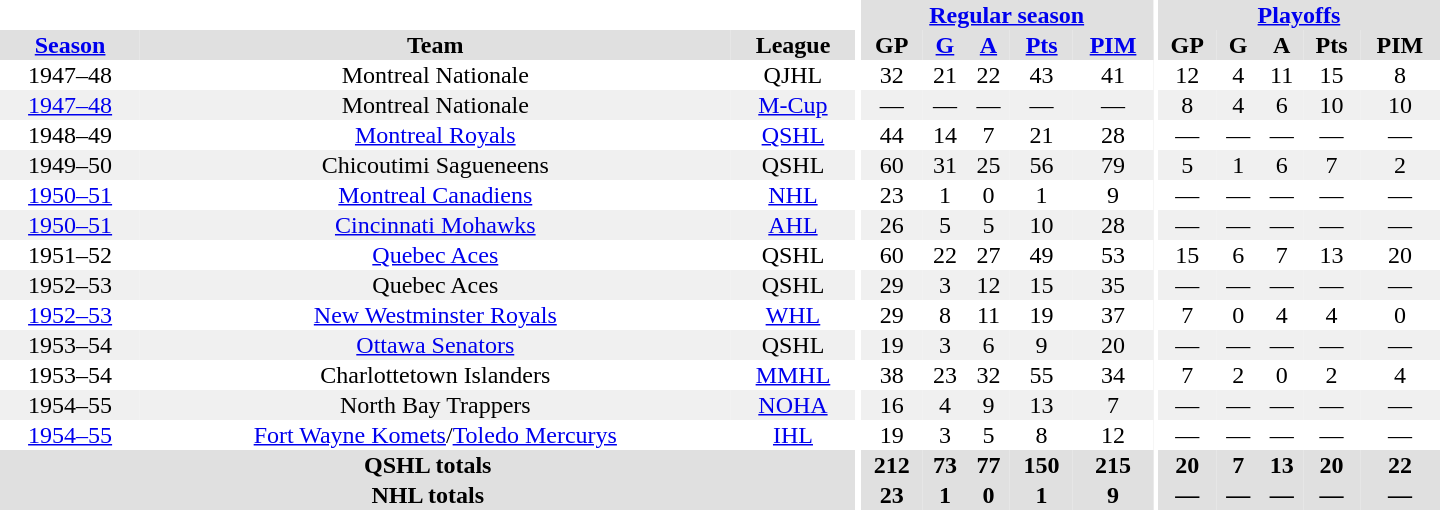<table border="0" cellpadding="1" cellspacing="0" style="text-align:center; width:60em">
<tr bgcolor="#e0e0e0">
<th colspan="3" bgcolor="#ffffff"></th>
<th rowspan="100" bgcolor="#ffffff"></th>
<th colspan="5"><a href='#'>Regular season</a></th>
<th rowspan="100" bgcolor="#ffffff"></th>
<th colspan="5"><a href='#'>Playoffs</a></th>
</tr>
<tr bgcolor="#e0e0e0">
<th><a href='#'>Season</a></th>
<th>Team</th>
<th>League</th>
<th>GP</th>
<th><a href='#'>G</a></th>
<th><a href='#'>A</a></th>
<th><a href='#'>Pts</a></th>
<th><a href='#'>PIM</a></th>
<th>GP</th>
<th>G</th>
<th>A</th>
<th>Pts</th>
<th>PIM</th>
</tr>
<tr>
<td>1947–48</td>
<td>Montreal Nationale</td>
<td>QJHL</td>
<td>32</td>
<td>21</td>
<td>22</td>
<td>43</td>
<td>41</td>
<td>12</td>
<td>4</td>
<td>11</td>
<td>15</td>
<td>8</td>
</tr>
<tr bgcolor="#f0f0f0">
<td><a href='#'>1947–48</a></td>
<td>Montreal Nationale</td>
<td><a href='#'>M-Cup</a></td>
<td>—</td>
<td>—</td>
<td>—</td>
<td>—</td>
<td>—</td>
<td>8</td>
<td>4</td>
<td>6</td>
<td>10</td>
<td>10</td>
</tr>
<tr>
<td>1948–49</td>
<td><a href='#'>Montreal Royals</a></td>
<td><a href='#'>QSHL</a></td>
<td>44</td>
<td>14</td>
<td>7</td>
<td>21</td>
<td>28</td>
<td>—</td>
<td>—</td>
<td>—</td>
<td>—</td>
<td>—</td>
</tr>
<tr bgcolor="#f0f0f0">
<td>1949–50</td>
<td>Chicoutimi Sagueneens</td>
<td>QSHL</td>
<td>60</td>
<td>31</td>
<td>25</td>
<td>56</td>
<td>79</td>
<td>5</td>
<td>1</td>
<td>6</td>
<td>7</td>
<td>2</td>
</tr>
<tr>
<td><a href='#'>1950–51</a></td>
<td><a href='#'>Montreal Canadiens</a></td>
<td><a href='#'>NHL</a></td>
<td>23</td>
<td>1</td>
<td>0</td>
<td>1</td>
<td>9</td>
<td>—</td>
<td>—</td>
<td>—</td>
<td>—</td>
<td>—</td>
</tr>
<tr bgcolor="#f0f0f0">
<td><a href='#'>1950–51</a></td>
<td><a href='#'>Cincinnati Mohawks</a></td>
<td><a href='#'>AHL</a></td>
<td>26</td>
<td>5</td>
<td>5</td>
<td>10</td>
<td>28</td>
<td>—</td>
<td>—</td>
<td>—</td>
<td>—</td>
<td>—</td>
</tr>
<tr>
<td>1951–52</td>
<td><a href='#'>Quebec Aces</a></td>
<td>QSHL</td>
<td>60</td>
<td>22</td>
<td>27</td>
<td>49</td>
<td>53</td>
<td>15</td>
<td>6</td>
<td>7</td>
<td>13</td>
<td>20</td>
</tr>
<tr bgcolor="#f0f0f0">
<td>1952–53</td>
<td>Quebec Aces</td>
<td>QSHL</td>
<td>29</td>
<td>3</td>
<td>12</td>
<td>15</td>
<td>35</td>
<td>—</td>
<td>—</td>
<td>—</td>
<td>—</td>
<td>—</td>
</tr>
<tr>
<td><a href='#'>1952–53</a></td>
<td><a href='#'>New Westminster Royals</a></td>
<td><a href='#'>WHL</a></td>
<td>29</td>
<td>8</td>
<td>11</td>
<td>19</td>
<td>37</td>
<td>7</td>
<td>0</td>
<td>4</td>
<td>4</td>
<td>0</td>
</tr>
<tr bgcolor="#f0f0f0">
<td>1953–54</td>
<td><a href='#'>Ottawa Senators</a></td>
<td>QSHL</td>
<td>19</td>
<td>3</td>
<td>6</td>
<td>9</td>
<td>20</td>
<td>—</td>
<td>—</td>
<td>—</td>
<td>—</td>
<td>—</td>
</tr>
<tr>
<td>1953–54</td>
<td>Charlottetown Islanders</td>
<td><a href='#'>MMHL</a></td>
<td>38</td>
<td>23</td>
<td>32</td>
<td>55</td>
<td>34</td>
<td>7</td>
<td>2</td>
<td>0</td>
<td>2</td>
<td>4</td>
</tr>
<tr bgcolor="#f0f0f0">
<td>1954–55</td>
<td>North Bay Trappers</td>
<td><a href='#'>NOHA</a></td>
<td>16</td>
<td>4</td>
<td>9</td>
<td>13</td>
<td>7</td>
<td>—</td>
<td>—</td>
<td>—</td>
<td>—</td>
<td>—</td>
</tr>
<tr>
<td><a href='#'>1954–55</a></td>
<td><a href='#'>Fort Wayne Komets</a>/<a href='#'>Toledo Mercurys</a></td>
<td><a href='#'>IHL</a></td>
<td>19</td>
<td>3</td>
<td>5</td>
<td>8</td>
<td>12</td>
<td>—</td>
<td>—</td>
<td>—</td>
<td>—</td>
<td>—</td>
</tr>
<tr bgcolor="#e0e0e0">
<th colspan="3">QSHL totals</th>
<th>212</th>
<th>73</th>
<th>77</th>
<th>150</th>
<th>215</th>
<th>20</th>
<th>7</th>
<th>13</th>
<th>20</th>
<th>22</th>
</tr>
<tr bgcolor="#e0e0e0">
<th colspan="3">NHL totals</th>
<th>23</th>
<th>1</th>
<th>0</th>
<th>1</th>
<th>9</th>
<th>—</th>
<th>—</th>
<th>—</th>
<th>—</th>
<th>—</th>
</tr>
</table>
